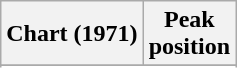<table class="wikitable sortable plainrowheaders" style="text-align:center">
<tr>
<th scope="col">Chart (1971)</th>
<th scope="col">Peak<br>position</th>
</tr>
<tr>
</tr>
<tr>
</tr>
</table>
